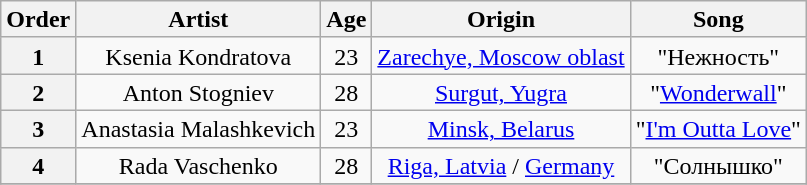<table class="wikitable" style="text-align:center; line-height:17px;">
<tr>
<th scope="col">Order</th>
<th scope="col">Artist</th>
<th scope="col">Age</th>
<th scope="col">Origin</th>
<th scope="col">Song</th>
</tr>
<tr>
<th>1</th>
<td>Ksenia Kondratova</td>
<td>23</td>
<td><a href='#'>Zarechye, Moscow oblast</a></td>
<td>"Нежность"</td>
</tr>
<tr>
<th>2</th>
<td>Anton Stogniev</td>
<td>28</td>
<td><a href='#'>Surgut, Yugra</a></td>
<td>"<a href='#'>Wonderwall</a>"</td>
</tr>
<tr>
<th>3</th>
<td>Anastasia Malashkevich</td>
<td>23</td>
<td><a href='#'>Minsk, Belarus</a></td>
<td>"<a href='#'>I'm Outta Love</a>"</td>
</tr>
<tr>
<th>4</th>
<td>Rada Vaschenko</td>
<td>28</td>
<td><a href='#'>Riga, Latvia</a> / <a href='#'>Germany</a></td>
<td>"Солнышко"</td>
</tr>
<tr>
</tr>
</table>
